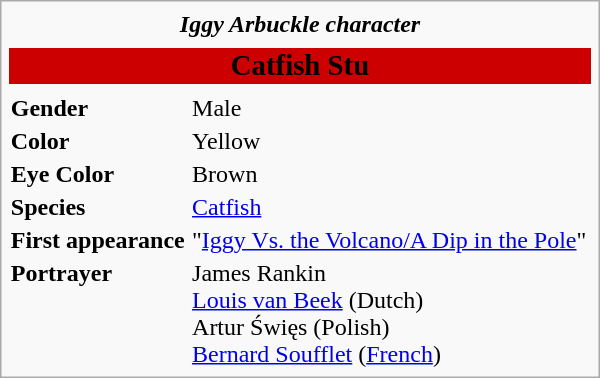<table class="infobox" style="width: 25em;">
<tr>
<td colspan="2" style="text-align:center;"><strong><em>Iggy Arbuckle character</em></strong></td>
</tr>
<tr>
<td colspan="2" style="text-align:center;"></td>
</tr>
<tr>
<th colspan="2" style="font-size: larger; background-color:#c00; color:#000;"><strong>Catfish Stu</strong></th>
</tr>
<tr>
<td colspan="2"></td>
</tr>
<tr>
<td><strong>Gender</strong></td>
<td>Male</td>
</tr>
<tr>
<td><strong>Color</strong></td>
<td>Yellow</td>
</tr>
<tr>
<td><strong>Eye Color</strong></td>
<td>Brown</td>
</tr>
<tr>
<td><strong>Species</strong></td>
<td><a href='#'>Catfish</a></td>
</tr>
<tr>
<td><strong>First appearance</strong></td>
<td>"<a href='#'>Iggy Vs. the Volcano/A Dip in the Pole</a>"</td>
</tr>
<tr>
<td><strong>Portrayer</strong></td>
<td>James Rankin<br><a href='#'>Louis van Beek</a> (Dutch)<br>Artur Święs (Polish) <br><a href='#'>Bernard Soufflet</a> (<a href='#'>French</a>)</td>
</tr>
</table>
